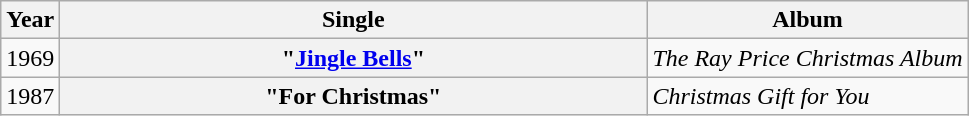<table class="wikitable plainrowheaders" style="text-align:center;">
<tr>
<th>Year</th>
<th style="width:24em;">Single</th>
<th>Album</th>
</tr>
<tr>
<td>1969</td>
<th scope="row">"<a href='#'>Jingle Bells</a>"</th>
<td align="left"><em>The Ray Price Christmas Album</em></td>
</tr>
<tr>
<td>1987</td>
<th scope="row">"For Christmas"</th>
<td align="left"><em>Christmas Gift for You</em></td>
</tr>
</table>
